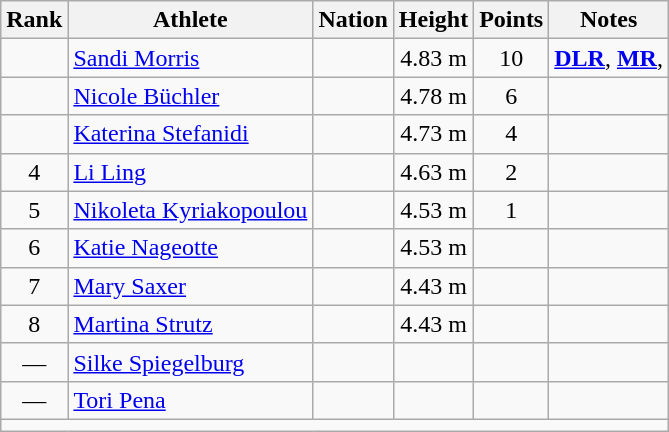<table class="wikitable mw-datatable sortable" style="text-align:center;">
<tr>
<th>Rank</th>
<th>Athlete</th>
<th>Nation</th>
<th>Height</th>
<th>Points</th>
<th>Notes</th>
</tr>
<tr>
<td></td>
<td align=left><a href='#'>Sandi Morris</a></td>
<td align=left></td>
<td>4.83 m</td>
<td>10</td>
<td><strong><a href='#'>DLR</a></strong>, <strong><a href='#'>MR</a></strong>, </td>
</tr>
<tr>
<td></td>
<td align=left><a href='#'>Nicole Büchler</a></td>
<td align=left></td>
<td>4.78 m</td>
<td>6</td>
<td><strong></strong></td>
</tr>
<tr>
<td></td>
<td align=left><a href='#'>Katerina Stefanidi</a></td>
<td align=left></td>
<td>4.73 m</td>
<td>4</td>
<td></td>
</tr>
<tr>
<td>4</td>
<td align=left><a href='#'>Li Ling</a></td>
<td align=left></td>
<td>4.63 m</td>
<td>2</td>
<td></td>
</tr>
<tr>
<td>5</td>
<td align=left><a href='#'>Nikoleta Kyriakopoulou</a></td>
<td align=left></td>
<td>4.53 m</td>
<td>1</td>
<td></td>
</tr>
<tr>
<td>6</td>
<td align=left><a href='#'>Katie Nageotte</a></td>
<td align=left></td>
<td>4.53 m</td>
<td></td>
<td></td>
</tr>
<tr>
<td>7</td>
<td align=left><a href='#'>Mary Saxer</a></td>
<td align=left></td>
<td>4.43 m</td>
<td></td>
<td></td>
</tr>
<tr>
<td>8</td>
<td align=left><a href='#'>Martina Strutz</a></td>
<td align=left></td>
<td>4.43 m</td>
<td></td>
<td></td>
</tr>
<tr>
<td>—</td>
<td align=left><a href='#'>Silke Spiegelburg</a></td>
<td align=left></td>
<td></td>
<td></td>
<td></td>
</tr>
<tr>
<td>—</td>
<td align=left><a href='#'>Tori Pena</a></td>
<td align=left></td>
<td></td>
<td></td>
<td></td>
</tr>
<tr class="sortbottom">
<td colspan=6></td>
</tr>
</table>
